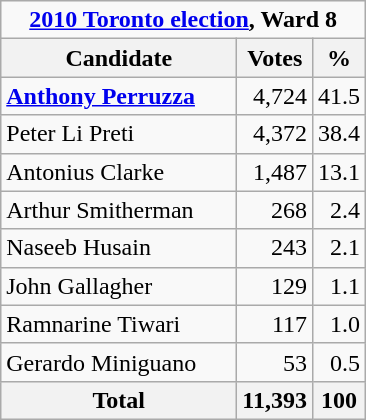<table class="wikitable">
<tr>
<td Colspan="3" align="center"><strong><a href='#'>2010 Toronto election</a>, Ward 8</strong></td>
</tr>
<tr>
<th bgcolor="#DDDDFF" width="150px">Candidate</th>
<th bgcolor="#DDDDFF">Votes</th>
<th bgcolor="#DDDDFF">%</th>
</tr>
<tr>
<td><strong><a href='#'>Anthony Perruzza</a></strong></td>
<td align=right>4,724</td>
<td align=right>41.5</td>
</tr>
<tr>
<td>Peter Li Preti</td>
<td align=right>4,372</td>
<td align=right>38.4</td>
</tr>
<tr>
<td>Antonius Clarke</td>
<td align=right>1,487</td>
<td align=right>13.1</td>
</tr>
<tr>
<td>Arthur Smitherman</td>
<td align=right>268</td>
<td align=right>2.4</td>
</tr>
<tr>
<td>Naseeb Husain</td>
<td align=right>243</td>
<td align=right>2.1</td>
</tr>
<tr>
<td>John Gallagher</td>
<td align=right>129</td>
<td align=right>1.1</td>
</tr>
<tr>
<td>Ramnarine Tiwari</td>
<td align=right>117</td>
<td align=right>1.0</td>
</tr>
<tr>
<td>Gerardo Miniguano</td>
<td align=right>53</td>
<td align=right>0.5</td>
</tr>
<tr>
<th>Total</th>
<th align=right>11,393</th>
<th align=right>100</th>
</tr>
</table>
